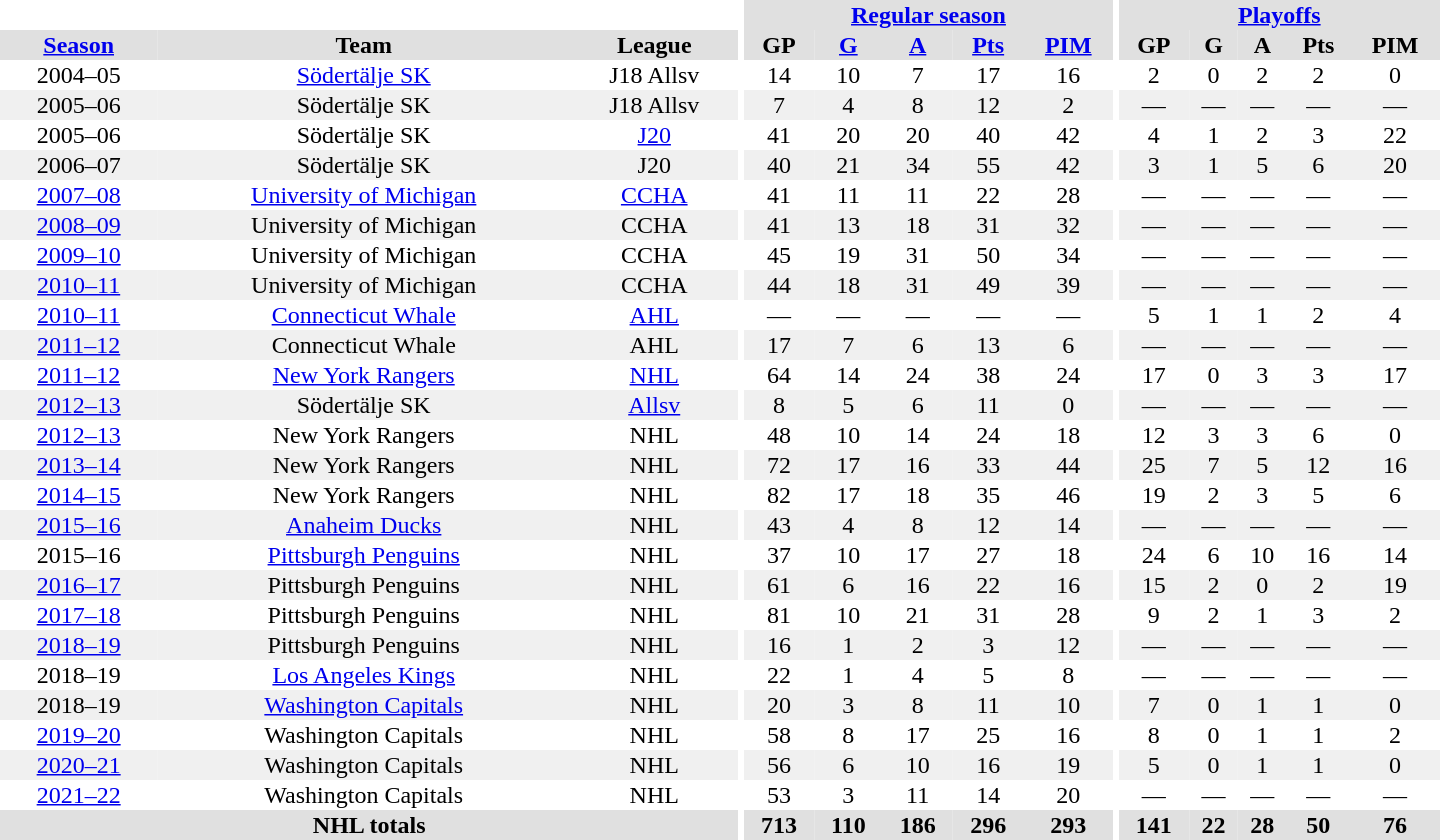<table border="0" cellpadding="1" cellspacing="0" style="text-align:center; width:60em;">
<tr bgcolor="#e0e0e0">
<th colspan="3" bgcolor="#ffffff"></th>
<th rowspan="100" bgcolor="#ffffff"></th>
<th colspan="5"><a href='#'>Regular season</a></th>
<th rowspan="100" bgcolor="#ffffff"></th>
<th colspan="5"><a href='#'>Playoffs</a></th>
</tr>
<tr bgcolor="#e0e0e0">
<th><a href='#'>Season</a></th>
<th>Team</th>
<th>League</th>
<th>GP</th>
<th><a href='#'>G</a></th>
<th><a href='#'>A</a></th>
<th><a href='#'>Pts</a></th>
<th><a href='#'>PIM</a></th>
<th>GP</th>
<th>G</th>
<th>A</th>
<th>Pts</th>
<th>PIM</th>
</tr>
<tr>
<td>2004–05</td>
<td><a href='#'>Södertälje SK</a></td>
<td>J18 Allsv</td>
<td>14</td>
<td>10</td>
<td>7</td>
<td>17</td>
<td>16</td>
<td>2</td>
<td>0</td>
<td>2</td>
<td>2</td>
<td>0</td>
</tr>
<tr bgcolor="#f0f0f0">
<td>2005–06</td>
<td>Södertälje SK</td>
<td>J18 Allsv</td>
<td>7</td>
<td>4</td>
<td>8</td>
<td>12</td>
<td>2</td>
<td>—</td>
<td>—</td>
<td>—</td>
<td>—</td>
<td>—</td>
</tr>
<tr>
<td>2005–06</td>
<td>Södertälje SK</td>
<td><a href='#'>J20</a></td>
<td>41</td>
<td>20</td>
<td>20</td>
<td>40</td>
<td>42</td>
<td>4</td>
<td>1</td>
<td>2</td>
<td>3</td>
<td>22</td>
</tr>
<tr bgcolor="#f0f0f0">
<td>2006–07</td>
<td>Södertälje SK</td>
<td>J20</td>
<td>40</td>
<td>21</td>
<td>34</td>
<td>55</td>
<td>42</td>
<td>3</td>
<td>1</td>
<td>5</td>
<td>6</td>
<td>20</td>
</tr>
<tr>
<td><a href='#'>2007–08</a></td>
<td><a href='#'>University of Michigan</a></td>
<td><a href='#'>CCHA</a></td>
<td>41</td>
<td>11</td>
<td>11</td>
<td>22</td>
<td>28</td>
<td>—</td>
<td>—</td>
<td>—</td>
<td>—</td>
<td>—</td>
</tr>
<tr bgcolor="#f0f0f0">
<td><a href='#'>2008–09</a></td>
<td>University of Michigan</td>
<td>CCHA</td>
<td>41</td>
<td>13</td>
<td>18</td>
<td>31</td>
<td>32</td>
<td>—</td>
<td>—</td>
<td>—</td>
<td>—</td>
<td>—</td>
</tr>
<tr>
<td><a href='#'>2009–10</a></td>
<td>University of Michigan</td>
<td>CCHA</td>
<td>45</td>
<td>19</td>
<td>31</td>
<td>50</td>
<td>34</td>
<td>—</td>
<td>—</td>
<td>—</td>
<td>—</td>
<td>—</td>
</tr>
<tr bgcolor="#f0f0f0">
<td><a href='#'>2010–11</a></td>
<td>University of Michigan</td>
<td>CCHA</td>
<td>44</td>
<td>18</td>
<td>31</td>
<td>49</td>
<td>39</td>
<td>—</td>
<td>—</td>
<td>—</td>
<td>—</td>
<td>—</td>
</tr>
<tr>
<td><a href='#'>2010–11</a></td>
<td><a href='#'>Connecticut Whale</a></td>
<td><a href='#'>AHL</a></td>
<td>—</td>
<td>—</td>
<td>—</td>
<td>—</td>
<td>—</td>
<td>5</td>
<td>1</td>
<td>1</td>
<td>2</td>
<td>4</td>
</tr>
<tr bgcolor="#f0f0f0">
<td><a href='#'>2011–12</a></td>
<td>Connecticut Whale</td>
<td>AHL</td>
<td>17</td>
<td>7</td>
<td>6</td>
<td>13</td>
<td>6</td>
<td>—</td>
<td>—</td>
<td>—</td>
<td>—</td>
<td>—</td>
</tr>
<tr>
<td><a href='#'>2011–12</a></td>
<td><a href='#'>New York Rangers</a></td>
<td><a href='#'>NHL</a></td>
<td>64</td>
<td>14</td>
<td>24</td>
<td>38</td>
<td>24</td>
<td>17</td>
<td>0</td>
<td>3</td>
<td>3</td>
<td>17</td>
</tr>
<tr bgcolor="#f0f0f0">
<td><a href='#'>2012–13</a></td>
<td>Södertälje SK</td>
<td><a href='#'>Allsv</a></td>
<td>8</td>
<td>5</td>
<td>6</td>
<td>11</td>
<td>0</td>
<td>—</td>
<td>—</td>
<td>—</td>
<td>—</td>
<td>—</td>
</tr>
<tr>
<td><a href='#'>2012–13</a></td>
<td>New York Rangers</td>
<td>NHL</td>
<td>48</td>
<td>10</td>
<td>14</td>
<td>24</td>
<td>18</td>
<td>12</td>
<td>3</td>
<td>3</td>
<td>6</td>
<td>0</td>
</tr>
<tr bgcolor="#f0f0f0">
<td><a href='#'>2013–14</a></td>
<td>New York Rangers</td>
<td>NHL</td>
<td>72</td>
<td>17</td>
<td>16</td>
<td>33</td>
<td>44</td>
<td>25</td>
<td>7</td>
<td>5</td>
<td>12</td>
<td>16</td>
</tr>
<tr>
<td><a href='#'>2014–15</a></td>
<td>New York Rangers</td>
<td>NHL</td>
<td>82</td>
<td>17</td>
<td>18</td>
<td>35</td>
<td>46</td>
<td>19</td>
<td>2</td>
<td>3</td>
<td>5</td>
<td>6</td>
</tr>
<tr bgcolor="#f0f0f0">
<td><a href='#'>2015–16</a></td>
<td><a href='#'>Anaheim Ducks</a></td>
<td>NHL</td>
<td>43</td>
<td>4</td>
<td>8</td>
<td>12</td>
<td>14</td>
<td>—</td>
<td>—</td>
<td>—</td>
<td>—</td>
<td>—</td>
</tr>
<tr>
<td>2015–16</td>
<td><a href='#'>Pittsburgh Penguins</a></td>
<td>NHL</td>
<td>37</td>
<td>10</td>
<td>17</td>
<td>27</td>
<td>18</td>
<td>24</td>
<td>6</td>
<td>10</td>
<td>16</td>
<td>14</td>
</tr>
<tr bgcolor="#f0f0f0">
<td><a href='#'>2016–17</a></td>
<td>Pittsburgh Penguins</td>
<td>NHL</td>
<td>61</td>
<td>6</td>
<td>16</td>
<td>22</td>
<td>16</td>
<td>15</td>
<td>2</td>
<td>0</td>
<td>2</td>
<td>19</td>
</tr>
<tr>
<td><a href='#'>2017–18</a></td>
<td>Pittsburgh Penguins</td>
<td>NHL</td>
<td>81</td>
<td>10</td>
<td>21</td>
<td>31</td>
<td>28</td>
<td>9</td>
<td>2</td>
<td>1</td>
<td>3</td>
<td>2</td>
</tr>
<tr bgcolor="#f0f0f0">
<td><a href='#'>2018–19</a></td>
<td>Pittsburgh Penguins</td>
<td>NHL</td>
<td>16</td>
<td>1</td>
<td>2</td>
<td>3</td>
<td>12</td>
<td>—</td>
<td>—</td>
<td>—</td>
<td>—</td>
<td>—</td>
</tr>
<tr>
<td>2018–19</td>
<td><a href='#'>Los Angeles Kings</a></td>
<td>NHL</td>
<td>22</td>
<td>1</td>
<td>4</td>
<td>5</td>
<td>8</td>
<td>—</td>
<td>—</td>
<td>—</td>
<td>—</td>
<td>—</td>
</tr>
<tr bgcolor="#f0f0f0">
<td>2018–19</td>
<td><a href='#'>Washington Capitals</a></td>
<td>NHL</td>
<td>20</td>
<td>3</td>
<td>8</td>
<td>11</td>
<td>10</td>
<td>7</td>
<td>0</td>
<td>1</td>
<td>1</td>
<td>0</td>
</tr>
<tr>
<td><a href='#'>2019–20</a></td>
<td>Washington Capitals</td>
<td>NHL</td>
<td>58</td>
<td>8</td>
<td>17</td>
<td>25</td>
<td>16</td>
<td>8</td>
<td>0</td>
<td>1</td>
<td>1</td>
<td>2</td>
</tr>
<tr bgcolor="#f0f0f0">
<td><a href='#'>2020–21</a></td>
<td>Washington Capitals</td>
<td>NHL</td>
<td>56</td>
<td>6</td>
<td>10</td>
<td>16</td>
<td>19</td>
<td>5</td>
<td>0</td>
<td>1</td>
<td>1</td>
<td>0</td>
</tr>
<tr>
<td><a href='#'>2021–22</a></td>
<td>Washington Capitals</td>
<td>NHL</td>
<td>53</td>
<td>3</td>
<td>11</td>
<td>14</td>
<td>20</td>
<td>—</td>
<td>—</td>
<td>—</td>
<td>—</td>
<td>—</td>
</tr>
<tr bgcolor="#e0e0e0">
<th colspan="3">NHL totals</th>
<th>713</th>
<th>110</th>
<th>186</th>
<th>296</th>
<th>293</th>
<th>141</th>
<th>22</th>
<th>28</th>
<th>50</th>
<th>76</th>
</tr>
</table>
